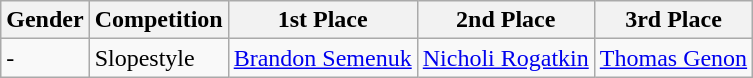<table class="wikitable">
<tr>
<th>Gender</th>
<th>Competition</th>
<th>1st Place</th>
<th>2nd Place</th>
<th>3rd Place</th>
</tr>
<tr>
<td>-</td>
<td>Slopestyle</td>
<td><a href='#'>Brandon Semenuk</a></td>
<td><a href='#'>Nicholi Rogatkin</a></td>
<td><a href='#'>Thomas Genon</a></td>
</tr>
</table>
